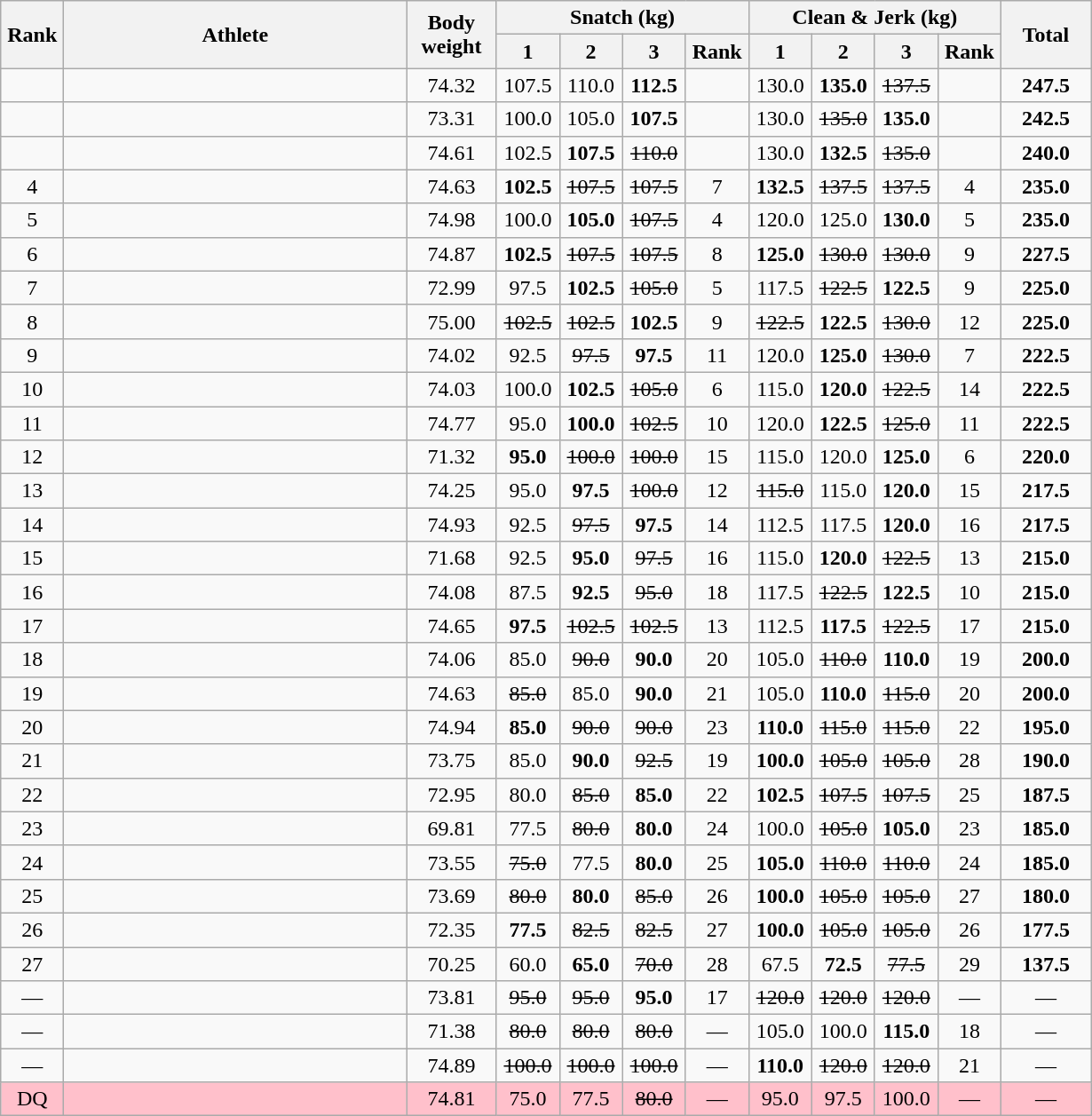<table class = "wikitable" style="text-align:center;">
<tr>
<th rowspan=2 width=40>Rank</th>
<th rowspan=2 width=250>Athlete</th>
<th rowspan=2 width=60>Body weight</th>
<th colspan=4>Snatch (kg)</th>
<th colspan=4>Clean & Jerk (kg)</th>
<th rowspan=2 width=60>Total</th>
</tr>
<tr>
<th width=40>1</th>
<th width=40>2</th>
<th width=40>3</th>
<th width=40>Rank</th>
<th width=40>1</th>
<th width=40>2</th>
<th width=40>3</th>
<th width=40>Rank</th>
</tr>
<tr>
<td></td>
<td align=left></td>
<td>74.32</td>
<td>107.5</td>
<td>110.0</td>
<td><strong>112.5</strong></td>
<td></td>
<td>130.0</td>
<td><strong>135.0</strong></td>
<td><s>137.5 </s></td>
<td></td>
<td><strong>247.5</strong></td>
</tr>
<tr>
<td></td>
<td align=left></td>
<td>73.31</td>
<td>100.0</td>
<td>105.0</td>
<td><strong>107.5</strong></td>
<td></td>
<td>130.0</td>
<td><s>135.0 </s></td>
<td><strong>135.0</strong></td>
<td></td>
<td><strong>242.5</strong></td>
</tr>
<tr>
<td></td>
<td align=left></td>
<td>74.61</td>
<td>102.5</td>
<td><strong>107.5</strong></td>
<td><s>110.0 </s></td>
<td></td>
<td>130.0</td>
<td><strong>132.5</strong></td>
<td><s>135.0 </s></td>
<td></td>
<td><strong>240.0</strong></td>
</tr>
<tr>
<td>4</td>
<td align=left></td>
<td>74.63</td>
<td><strong>102.5</strong></td>
<td><s>107.5</s></td>
<td><s>107.5 </s></td>
<td>7</td>
<td><strong>132.5</strong></td>
<td><s>137.5</s></td>
<td><s>137.5 </s></td>
<td>4</td>
<td><strong>235.0</strong></td>
</tr>
<tr>
<td>5</td>
<td align=left></td>
<td>74.98</td>
<td>100.0</td>
<td><strong>105.0</strong></td>
<td><s>107.5 </s></td>
<td>4</td>
<td>120.0</td>
<td>125.0</td>
<td><strong>130.0</strong></td>
<td>5</td>
<td><strong>235.0</strong></td>
</tr>
<tr>
<td>6</td>
<td align=left></td>
<td>74.87</td>
<td><strong>102.5</strong></td>
<td><s>107.5</s></td>
<td><s>107.5 </s></td>
<td>8</td>
<td><strong>125.0</strong></td>
<td><s>130.0</s></td>
<td><s>130.0 </s></td>
<td>9</td>
<td><strong>227.5</strong></td>
</tr>
<tr>
<td>7</td>
<td align=left></td>
<td>72.99</td>
<td>97.5</td>
<td><strong>102.5</strong></td>
<td><s>105.0 </s></td>
<td>5</td>
<td>117.5</td>
<td><s>122.5 </s></td>
<td><strong>122.5</strong></td>
<td>9</td>
<td><strong>225.0</strong></td>
</tr>
<tr>
<td>8</td>
<td align=left></td>
<td>75.00</td>
<td><s>102.5</s></td>
<td><s>102.5 </s></td>
<td><strong>102.5</strong></td>
<td>9</td>
<td><s>122.5 </s></td>
<td><strong>122.5</strong></td>
<td><s>130.0 </s></td>
<td>12</td>
<td><strong>225.0</strong></td>
</tr>
<tr>
<td>9</td>
<td align=left></td>
<td>74.02</td>
<td>92.5</td>
<td><s>97.5 </s></td>
<td><strong>97.5</strong></td>
<td>11</td>
<td>120.0</td>
<td><strong>125.0</strong></td>
<td><s>130.0 </s></td>
<td>7</td>
<td><strong>222.5</strong></td>
</tr>
<tr>
<td>10</td>
<td align=left></td>
<td>74.03</td>
<td>100.0</td>
<td><strong>102.5</strong></td>
<td><s>105.0 </s></td>
<td>6</td>
<td>115.0</td>
<td><strong>120.0</strong></td>
<td><s>122.5 </s></td>
<td>14</td>
<td><strong>222.5</strong></td>
</tr>
<tr>
<td>11</td>
<td align=left></td>
<td>74.77</td>
<td>95.0</td>
<td><strong>100.0</strong></td>
<td><s>102.5 </s></td>
<td>10</td>
<td>120.0</td>
<td><strong>122.5</strong></td>
<td><s>125.0 </s></td>
<td>11</td>
<td><strong>222.5</strong></td>
</tr>
<tr>
<td>12</td>
<td align=left></td>
<td>71.32</td>
<td><strong>95.0</strong></td>
<td><s>100.0 </s></td>
<td><s>100.0 </s></td>
<td>15</td>
<td>115.0</td>
<td>120.0</td>
<td><strong>125.0</strong></td>
<td>6</td>
<td><strong>220.0</strong></td>
</tr>
<tr>
<td>13</td>
<td align=left></td>
<td>74.25</td>
<td>95.0</td>
<td><strong>97.5</strong></td>
<td><s>100.0 </s></td>
<td>12</td>
<td><s>115.0 </s></td>
<td>115.0</td>
<td><strong>120.0</strong></td>
<td>15</td>
<td><strong>217.5</strong></td>
</tr>
<tr>
<td>14</td>
<td align=left></td>
<td>74.93</td>
<td>92.5</td>
<td><s>97.5 </s></td>
<td><strong>97.5</strong></td>
<td>14</td>
<td>112.5</td>
<td>117.5</td>
<td><strong>120.0</strong></td>
<td>16</td>
<td><strong>217.5</strong></td>
</tr>
<tr>
<td>15</td>
<td align=left></td>
<td>71.68</td>
<td>92.5</td>
<td><strong>95.0</strong></td>
<td><s>97.5 </s></td>
<td>16</td>
<td>115.0</td>
<td><strong>120.0</strong></td>
<td><s>122.5 </s></td>
<td>13</td>
<td><strong>215.0</strong></td>
</tr>
<tr>
<td>16</td>
<td align=left></td>
<td>74.08</td>
<td>87.5</td>
<td><strong>92.5</strong></td>
<td><s>95.0 </s></td>
<td>18</td>
<td>117.5</td>
<td><s>122.5 </s></td>
<td><strong>122.5</strong></td>
<td>10</td>
<td><strong>215.0</strong></td>
</tr>
<tr>
<td>17</td>
<td align=left></td>
<td>74.65</td>
<td><strong>97.5</strong></td>
<td><s>102.5 </s></td>
<td><s>102.5 </s></td>
<td>13</td>
<td>112.5</td>
<td><strong>117.5</strong></td>
<td><s>122.5 </s></td>
<td>17</td>
<td><strong>215.0</strong></td>
</tr>
<tr>
<td>18</td>
<td align=left></td>
<td>74.06</td>
<td>85.0</td>
<td><s>90.0 </s></td>
<td><strong>90.0</strong></td>
<td>20</td>
<td>105.0</td>
<td><s>110.0 </s></td>
<td><strong>110.0</strong></td>
<td>19</td>
<td><strong>200.0</strong></td>
</tr>
<tr>
<td>19</td>
<td align=left></td>
<td>74.63</td>
<td><s>85.0 </s></td>
<td>85.0</td>
<td><strong>90.0</strong></td>
<td>21</td>
<td>105.0</td>
<td><strong>110.0</strong></td>
<td><s>115.0 </s></td>
<td>20</td>
<td><strong>200.0</strong></td>
</tr>
<tr>
<td>20</td>
<td align=left></td>
<td>74.94</td>
<td><strong>85.0</strong></td>
<td><s>90.0 </s></td>
<td><s>90.0 </s></td>
<td>23</td>
<td><strong>110.0</strong></td>
<td><s>115.0 </s></td>
<td><s>115.0 </s></td>
<td>22</td>
<td><strong>195.0</strong></td>
</tr>
<tr>
<td>21</td>
<td align=left></td>
<td>73.75</td>
<td>85.0</td>
<td><strong>90.0</strong></td>
<td><s>92.5 </s></td>
<td>19</td>
<td><strong>100.0</strong></td>
<td><s>105.0 </s></td>
<td><s>105.0 </s></td>
<td>28</td>
<td><strong>190.0</strong></td>
</tr>
<tr>
<td>22</td>
<td align=left></td>
<td>72.95</td>
<td>80.0</td>
<td><s>85.0 </s></td>
<td><strong>85.0</strong></td>
<td>22</td>
<td><strong>102.5</strong></td>
<td><s>107.5 </s></td>
<td><s>107.5 </s></td>
<td>25</td>
<td><strong>187.5</strong></td>
</tr>
<tr>
<td>23</td>
<td align=left></td>
<td>69.81</td>
<td>77.5</td>
<td><s>80.0 </s></td>
<td><strong>80.0</strong></td>
<td>24</td>
<td>100.0</td>
<td><s>105.0 </s></td>
<td><strong>105.0</strong></td>
<td>23</td>
<td><strong>185.0</strong></td>
</tr>
<tr>
<td>24</td>
<td align=left></td>
<td>73.55</td>
<td><s>75.0 </s></td>
<td>77.5</td>
<td><strong>80.0</strong></td>
<td>25</td>
<td><strong>105.0</strong></td>
<td><s>110.0 </s></td>
<td><s>110.0 </s></td>
<td>24</td>
<td><strong>185.0</strong></td>
</tr>
<tr>
<td>25</td>
<td align=left></td>
<td>73.69</td>
<td><s>80.0 </s></td>
<td><strong>80.0</strong></td>
<td><s>85.0 </s></td>
<td>26</td>
<td><strong>100.0</strong></td>
<td><s>105.0 </s></td>
<td><s>105.0 </s></td>
<td>27</td>
<td><strong>180.0</strong></td>
</tr>
<tr>
<td>26</td>
<td align=left></td>
<td>72.35</td>
<td><strong>77.5</strong></td>
<td><s>82.5 </s></td>
<td><s>82.5 </s></td>
<td>27</td>
<td><strong>100.0</strong></td>
<td><s>105.0 </s></td>
<td><s>105.0 </s></td>
<td>26</td>
<td><strong>177.5</strong></td>
</tr>
<tr>
<td>27</td>
<td align=left></td>
<td>70.25</td>
<td>60.0</td>
<td><strong>65.0</strong></td>
<td><s>70.0 </s></td>
<td>28</td>
<td>67.5</td>
<td><strong>72.5</strong></td>
<td><s>77.5 </s></td>
<td>29</td>
<td><strong>137.5</strong></td>
</tr>
<tr>
<td>—</td>
<td align=left></td>
<td>73.81</td>
<td><s>95.0 </s></td>
<td><s>95.0 </s></td>
<td><strong>95.0</strong></td>
<td>17</td>
<td><s>120.0 </s></td>
<td><s>120.0 </s></td>
<td><s>120.0 </s></td>
<td>—</td>
<td>—</td>
</tr>
<tr>
<td>—</td>
<td align=left></td>
<td>71.38</td>
<td><s>80.0 </s></td>
<td><s>80.0 </s></td>
<td><s>80.0 </s></td>
<td>—</td>
<td>105.0</td>
<td>100.0</td>
<td><strong>115.0</strong></td>
<td>18</td>
<td>—</td>
</tr>
<tr>
<td>—</td>
<td align=left></td>
<td>74.89</td>
<td><s>100.0 </s></td>
<td><s>100.0 </s></td>
<td><s>100.0 </s></td>
<td>—</td>
<td><strong>110.0</strong></td>
<td><s>120.0 </s></td>
<td><s>120.0 </s></td>
<td>21</td>
<td>—</td>
</tr>
<tr bgcolor=pink>
<td>DQ</td>
<td align=left></td>
<td>74.81</td>
<td>75.0</td>
<td>77.5</td>
<td><s>80.0 </s></td>
<td>—</td>
<td>95.0</td>
<td>97.5</td>
<td>100.0</td>
<td>—</td>
<td>—</td>
</tr>
</table>
